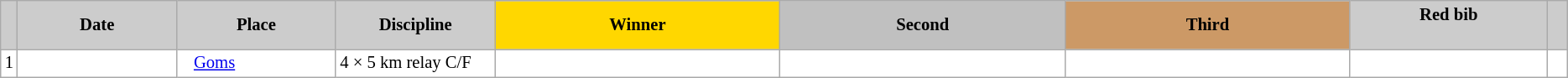<table class="wikitable plainrowheaders" style="background:#fff; font-size:86%; line-height:16px; border:grey solid 1px; border-collapse:collapse;">
<tr style="background:#ccc; text-align:center;">
<th scope="col" style="background:#ccc; width=10 px;"></th>
<th scope="col" style="background:#ccc; width:120px;">Date</th>
<th scope="col" style="background:#ccc; width:120px;">Place</th>
<th scope="col" style="background:#ccc; width:120px;">Discipline</th>
<th scope="col" style="background:gold; width:220px;">Winner</th>
<th scope="col" style="background:silver; width:220px;">Second</th>
<th scope="col" style="background:#c96; width:220px;">Third</th>
<th scope="col" style="background:#ccc; width:150px;">Red bib<br><br></th>
<th scope="col" style="background:#ccc; width:10px;"></th>
</tr>
<tr>
<td align=center>1</td>
<td align=right></td>
<td align=left>   <a href='#'>Goms</a></td>
<td>4 × 5 km relay C/F</td>
<td></td>
<td></td>
<td></td>
<td></td>
<td></td>
</tr>
</table>
